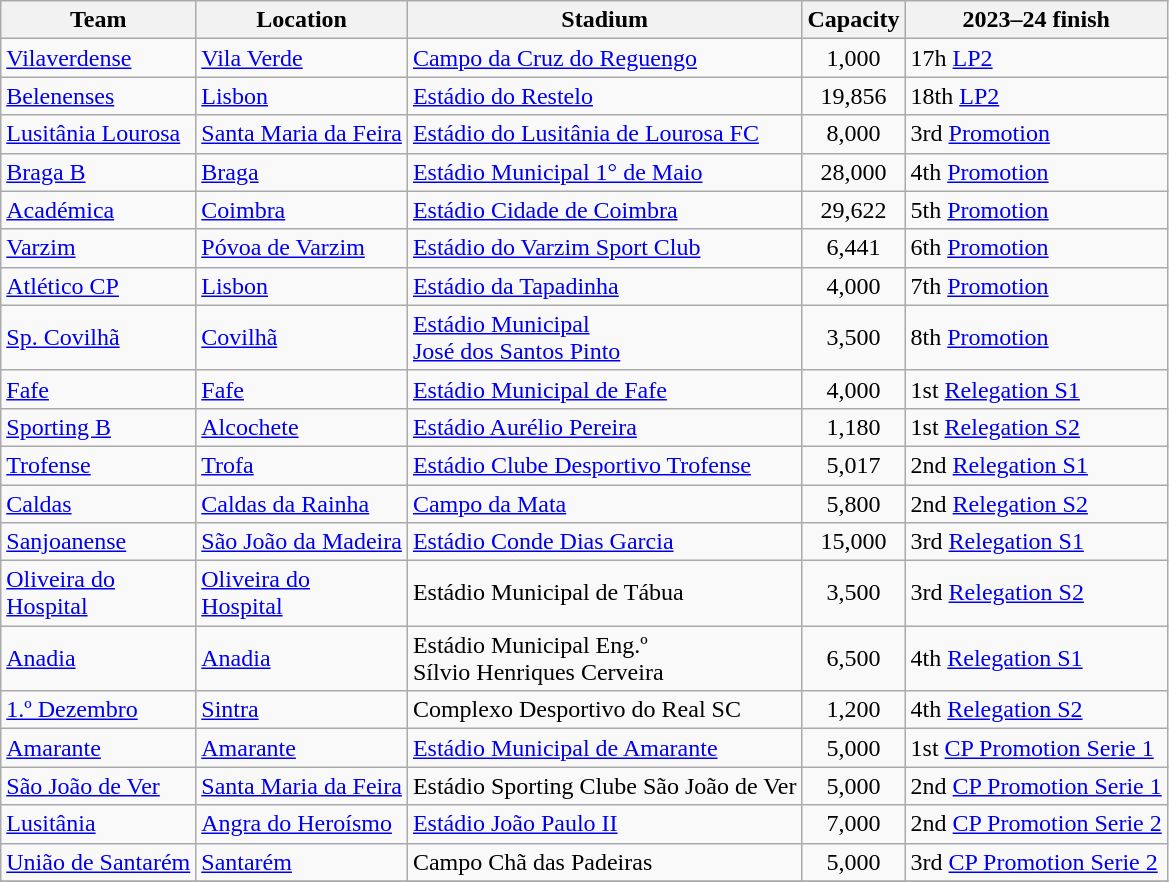<table class="wikitable sortable">
<tr>
<th data-sort-type=text>Team</th>
<th>Location</th>
<th>Stadium</th>
<th>Capacity</th>
<th>2023–24 finish</th>
</tr>
<tr>
<td><a href='#'>Vilaverdense</a></td>
<td><a href='#'>Vila Verde</a></td>
<td><a href='#'>Campo da Cruz do Reguengo</a></td>
<td style="text-align:center;">1,000</td>
<td>17h <a href='#'>LP2</a></td>
</tr>
<tr>
<td><a href='#'>Belenenses</a></td>
<td><a href='#'>Lisbon</a></td>
<td><a href='#'>Estádio do Restelo</a></td>
<td style="text-align:center;">19,856</td>
<td>18th <a href='#'>LP2</a></td>
</tr>
<tr>
<td><a href='#'>Lusitânia Lourosa</a></td>
<td><a href='#'>Santa Maria da Feira</a></td>
<td><a href='#'>Estádio do Lusitânia de Lourosa FC</a></td>
<td style="text-align:center;">8,000</td>
<td>3rd <a href='#'>Promotion</a></td>
</tr>
<tr>
<td><a href='#'>Braga B</a></td>
<td><a href='#'>Braga</a></td>
<td><a href='#'>Estádio Municipal 1° de Maio</a></td>
<td style="text-align:center;">28,000</td>
<td>4th <a href='#'>Promotion</a></td>
</tr>
<tr>
<td><a href='#'>Académica</a></td>
<td><a href='#'>Coimbra</a></td>
<td><a href='#'>Estádio Cidade de Coimbra</a></td>
<td style="text-align:center;">29,622</td>
<td>5th <a href='#'>Promotion</a></td>
</tr>
<tr>
<td><a href='#'>Varzim</a></td>
<td><a href='#'>Póvoa de Varzim</a></td>
<td><a href='#'>Estádio do Varzim Sport Club</a></td>
<td style="text-align:center;">6,441</td>
<td>6th <a href='#'>Promotion</a></td>
</tr>
<tr>
<td><a href='#'>Atlético CP</a></td>
<td><a href='#'>Lisbon</a></td>
<td><a href='#'>Estádio da Tapadinha</a></td>
<td style="text-align:center;">4,000</td>
<td>7th <a href='#'>Promotion</a></td>
</tr>
<tr>
<td><a href='#'>Sp. Covilhã</a></td>
<td><a href='#'>Covilhã</a></td>
<td><a href='#'>Estádio Municipal<br>José dos Santos Pinto</a></td>
<td style="text-align:center;">3,500</td>
<td>8th <a href='#'>Promotion</a></td>
</tr>
<tr>
<td><a href='#'>Fafe</a></td>
<td><a href='#'>Fafe</a></td>
<td><a href='#'>Estádio Municipal de Fafe</a></td>
<td style="text-align:center;">4,000</td>
<td>1st <a href='#'>Relegation S1</a></td>
</tr>
<tr>
<td><a href='#'>Sporting B</a></td>
<td><a href='#'>Alcochete</a></td>
<td><a href='#'>Estádio Aurélio Pereira</a></td>
<td style="text-align:center;">1,180</td>
<td>1st <a href='#'>Relegation S2</a></td>
</tr>
<tr>
<td><a href='#'>Trofense</a></td>
<td><a href='#'>Trofa</a></td>
<td><a href='#'>Estádio Clube Desportivo Trofense</a></td>
<td style="text-align:center;">5,017</td>
<td>2nd <a href='#'>Relegation S1</a></td>
</tr>
<tr>
<td><a href='#'>Caldas</a></td>
<td><a href='#'>Caldas da Rainha</a></td>
<td><a href='#'>Campo da Mata</a></td>
<td style="text-align:center;">5,800</td>
<td>2nd <a href='#'>Relegation S2</a></td>
</tr>
<tr>
<td><a href='#'>Sanjoanense</a></td>
<td><a href='#'>São João da Madeira</a></td>
<td><a href='#'>Estádio Conde Dias Garcia</a></td>
<td style="text-align:center;">15,000</td>
<td>3rd <a href='#'>Relegation S1</a></td>
</tr>
<tr>
<td><a href='#'>Oliveira do<br>Hospital</a></td>
<td><a href='#'>Oliveira do<br>Hospital</a></td>
<td>Estádio Municipal de Tábua</td>
<td style="text-align:center;">3,500</td>
<td>3rd <a href='#'>Relegation S2</a></td>
</tr>
<tr>
<td><a href='#'>Anadia</a></td>
<td><a href='#'>Anadia</a></td>
<td>Estádio Municipal Eng.º<br>Sílvio Henriques Cerveira</td>
<td style="text-align:center;">6,500</td>
<td>4th <a href='#'>Relegation S1</a></td>
</tr>
<tr>
<td><a href='#'>1.º Dezembro</a></td>
<td><a href='#'>Sintra</a></td>
<td>Complexo Desportivo do Real SC</td>
<td style="text-align:center;">1,200</td>
<td>4th <a href='#'>Relegation S2</a></td>
</tr>
<tr>
<td><a href='#'>Amarante</a></td>
<td><a href='#'>Amarante</a></td>
<td><a href='#'>Estádio Municipal de Amarante</a></td>
<td style="text-align:center;">5,000</td>
<td>1st <a href='#'>CP Promotion Serie 1</a></td>
</tr>
<tr>
<td><a href='#'>São João de Ver</a></td>
<td><a href='#'>Santa Maria da Feira</a></td>
<td>Estádio Sporting Clube São João de Ver</td>
<td style="text-align:center;">5,000</td>
<td>2nd <a href='#'>CP Promotion Serie 1</a></td>
</tr>
<tr>
<td><a href='#'>Lusitânia</a></td>
<td> <a href='#'>Angra do Heroísmo</a></td>
<td><a href='#'>Estádio João Paulo II</a></td>
<td style="text-align:center;">7,000</td>
<td>2nd <a href='#'>CP Promotion Serie 2</a></td>
</tr>
<tr>
<td><a href='#'>União de Santarém</a></td>
<td><a href='#'>Santarém</a></td>
<td>Campo Chã das Padeiras</td>
<td style="text-align:center;">5,000</td>
<td>3rd <a href='#'>CP Promotion Serie 2</a></td>
</tr>
<tr>
</tr>
</table>
